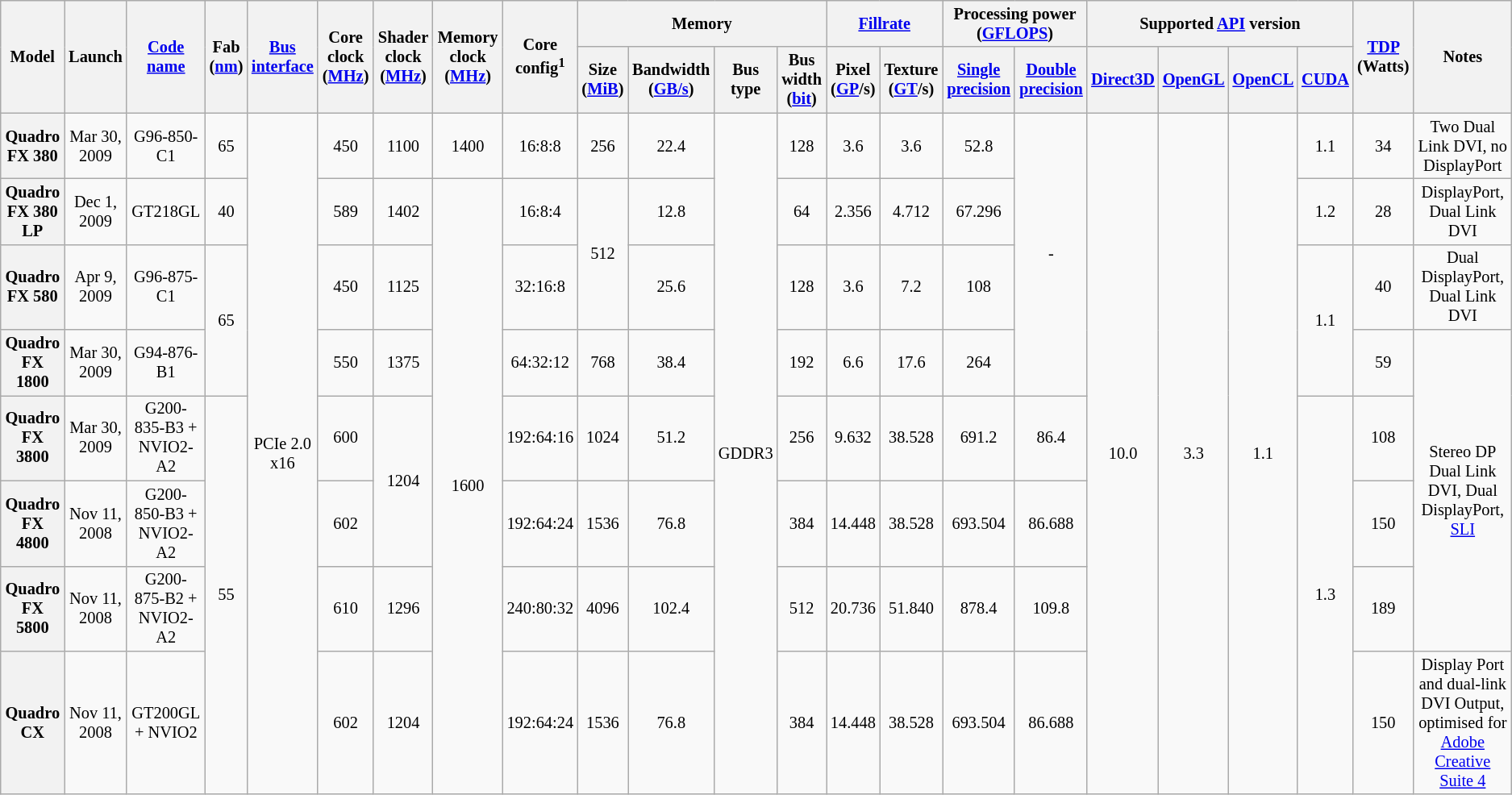<table class="mw-datatable wikitable sortable sort-under" style="font-size:85%; text-align:center;">
<tr>
<th rowspan=2>Model</th>
<th rowspan="2">Launch</th>
<th rowspan=2><a href='#'>Code name</a></th>
<th rowspan=2>Fab (<a href='#'>nm</a>)</th>
<th rowspan=2><a href='#'>Bus</a> <a href='#'>interface</a></th>
<th rowspan=2>Core clock (<a href='#'>MHz</a>)</th>
<th rowspan=2>Shader clock (<a href='#'>MHz</a>)</th>
<th rowspan=2>Memory clock (<a href='#'>MHz</a>)</th>
<th rowspan="2">Core config<sup>1</sup></th>
<th colspan=4>Memory</th>
<th colspan="2"><a href='#'>Fillrate</a></th>
<th colspan="2">Processing power (<a href='#'>GFLOPS</a>)</th>
<th colspan="4">Supported <a href='#'>API</a> version</th>
<th rowspan=2><a href='#'>TDP</a> (Watts)</th>
<th rowspan=2>Notes</th>
</tr>
<tr>
<th>Size (<a href='#'>MiB</a>)</th>
<th>Bandwidth (<a href='#'>GB/s</a>)</th>
<th>Bus type</th>
<th>Bus width (<a href='#'>bit</a>)</th>
<th>Pixel (<a href='#'>GP</a>/s)</th>
<th>Texture (<a href='#'>GT</a>/s)</th>
<th><a href='#'>Single precision</a></th>
<th><a href='#'>Double precision</a></th>
<th><a href='#'>Direct3D</a></th>
<th><a href='#'>OpenGL</a></th>
<th><a href='#'>OpenCL</a></th>
<th><a href='#'>CUDA</a></th>
</tr>
<tr>
<th>Quadro FX 380</th>
<td>Mar 30, 2009</td>
<td>G96-850-C1</td>
<td>65</td>
<td rowspan="8">PCIe 2.0 x16</td>
<td>450</td>
<td>1100</td>
<td>1400</td>
<td>16:8:8</td>
<td>256</td>
<td>22.4</td>
<td rowspan="8">GDDR3</td>
<td>128</td>
<td>3.6</td>
<td>3.6</td>
<td>52.8</td>
<td rowspan="4">-</td>
<td rowspan="8">10.0</td>
<td rowspan="8">3.3</td>
<td rowspan="8">1.1</td>
<td>1.1</td>
<td>34</td>
<td>Two Dual Link DVI, no DisplayPort</td>
</tr>
<tr>
<th>Quadro FX 380 LP</th>
<td>Dec 1, 2009</td>
<td>GT218GL</td>
<td>40</td>
<td>589</td>
<td>1402</td>
<td rowspan="7">1600</td>
<td>16:8:4</td>
<td rowspan="2">512</td>
<td>12.8</td>
<td>64</td>
<td>2.356</td>
<td>4.712</td>
<td>67.296</td>
<td>1.2</td>
<td>28</td>
<td>DisplayPort, Dual Link DVI</td>
</tr>
<tr>
<th>Quadro FX 580</th>
<td>Apr 9, 2009</td>
<td>G96-875-C1</td>
<td rowspan="2">65</td>
<td>450</td>
<td>1125</td>
<td>32:16:8</td>
<td>25.6</td>
<td>128</td>
<td>3.6</td>
<td>7.2</td>
<td>108</td>
<td rowspan="2">1.1</td>
<td>40</td>
<td>Dual DisplayPort, Dual Link DVI</td>
</tr>
<tr>
<th>Quadro FX 1800</th>
<td>Mar 30, 2009</td>
<td>G94-876-B1</td>
<td>550</td>
<td>1375</td>
<td>64:32:12</td>
<td>768</td>
<td>38.4</td>
<td>192</td>
<td>6.6</td>
<td>17.6</td>
<td>264</td>
<td>59</td>
<td rowspan="4">Stereo DP Dual Link DVI, Dual DisplayPort, <a href='#'>SLI</a></td>
</tr>
<tr>
<th>Quadro FX 3800</th>
<td>Mar 30, 2009</td>
<td>G200-835-B3 + NVIO2-A2</td>
<td rowspan="4">55</td>
<td>600</td>
<td rowspan="2">1204</td>
<td>192:64:16</td>
<td>1024</td>
<td>51.2</td>
<td>256</td>
<td>9.632</td>
<td>38.528</td>
<td>691.2</td>
<td>86.4</td>
<td rowspan="4">1.3</td>
<td>108</td>
</tr>
<tr>
<th>Quadro FX 4800</th>
<td>Nov 11, 2008</td>
<td>G200-850-B3 + NVIO2-A2</td>
<td>602</td>
<td>192:64:24</td>
<td>1536</td>
<td>76.8</td>
<td>384</td>
<td>14.448</td>
<td>38.528</td>
<td>693.504</td>
<td>86.688</td>
<td>150</td>
</tr>
<tr>
<th>Quadro FX 5800</th>
<td>Nov 11, 2008</td>
<td>G200-875-B2 + NVIO2-A2</td>
<td>610</td>
<td>1296</td>
<td>240:80:32</td>
<td>4096</td>
<td>102.4</td>
<td>512</td>
<td>20.736</td>
<td>51.840</td>
<td>878.4</td>
<td>109.8</td>
<td>189</td>
</tr>
<tr>
<th>Quadro CX</th>
<td>Nov 11, 2008</td>
<td>GT200GL + NVIO2</td>
<td>602</td>
<td>1204</td>
<td>192:64:24</td>
<td>1536</td>
<td>76.8</td>
<td>384</td>
<td>14.448</td>
<td>38.528</td>
<td>693.504</td>
<td>86.688</td>
<td>150</td>
<td>Display Port and dual-link DVI Output, optimised for <a href='#'>Adobe Creative Suite 4</a></td>
</tr>
</table>
